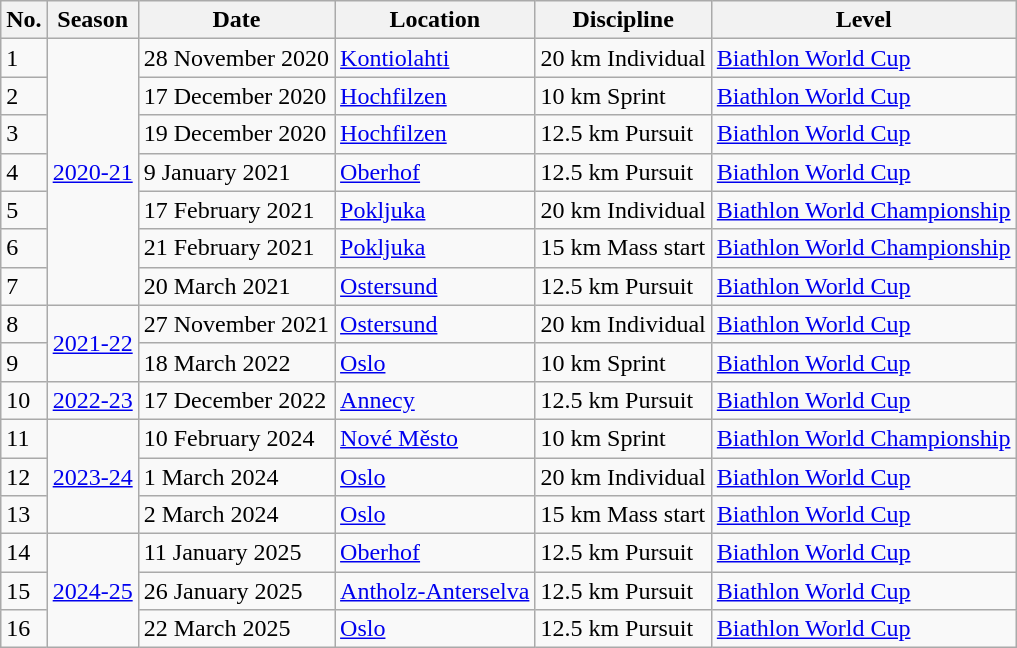<table class="wikitable">
<tr>
<th>No.</th>
<th>Season</th>
<th>Date</th>
<th>Location</th>
<th>Discipline</th>
<th>Level</th>
</tr>
<tr>
<td>1</td>
<td rowspan="7"><a href='#'>2020-21</a></td>
<td>28 November 2020</td>
<td> <a href='#'>Kontiolahti</a></td>
<td>20 km Individual</td>
<td><a href='#'>Biathlon World Cup</a></td>
</tr>
<tr>
<td>2</td>
<td>17 December 2020</td>
<td> <a href='#'>Hochfilzen</a></td>
<td>10 km Sprint</td>
<td><a href='#'>Biathlon World Cup</a></td>
</tr>
<tr>
<td>3</td>
<td>19 December 2020</td>
<td><a href='#'>Hochfilzen</a></td>
<td>12.5 km Pursuit</td>
<td><a href='#'>Biathlon World Cup</a></td>
</tr>
<tr>
<td>4</td>
<td>9 January 2021</td>
<td><a href='#'>Oberhof</a></td>
<td>12.5 km Pursuit</td>
<td><a href='#'>Biathlon World Cup</a></td>
</tr>
<tr>
<td>5</td>
<td>17 February 2021</td>
<td> <a href='#'>Pokljuka</a></td>
<td>20 km Individual</td>
<td><a href='#'>Biathlon World Championship</a></td>
</tr>
<tr>
<td>6</td>
<td>21 February 2021</td>
<td> <a href='#'>Pokljuka</a></td>
<td>15 km Mass start</td>
<td><a href='#'>Biathlon World Championship</a></td>
</tr>
<tr>
<td>7</td>
<td>20 March 2021</td>
<td> <a href='#'>Ostersund</a></td>
<td>12.5 km Pursuit</td>
<td><a href='#'>Biathlon World Cup</a></td>
</tr>
<tr>
<td>8</td>
<td rowspan="2"><a href='#'>2021-22</a></td>
<td>27 November 2021</td>
<td><a href='#'>Ostersund</a></td>
<td>20 km Individual</td>
<td><a href='#'>Biathlon World Cup</a></td>
</tr>
<tr>
<td>9</td>
<td>18 March 2022</td>
<td> <a href='#'>Oslo</a></td>
<td>10 km Sprint</td>
<td><a href='#'>Biathlon World Cup</a></td>
</tr>
<tr>
<td>10</td>
<td><a href='#'>2022-23</a></td>
<td>17 December 2022</td>
<td><a href='#'>Annecy</a></td>
<td>12.5 km Pursuit</td>
<td><a href='#'>Biathlon World Cup</a></td>
</tr>
<tr>
<td>11</td>
<td rowspan="3"><a href='#'>2023-24</a></td>
<td>10 February 2024</td>
<td><a href='#'>Nové Město</a></td>
<td>10 km Sprint</td>
<td><a href='#'>Biathlon World Championship</a></td>
</tr>
<tr>
<td>12</td>
<td>1 March 2024</td>
<td> <a href='#'>Oslo</a></td>
<td>20 km Individual</td>
<td><a href='#'>Biathlon World Cup</a></td>
</tr>
<tr>
<td>13</td>
<td>2 March 2024</td>
<td> <a href='#'>Oslo</a></td>
<td>15 km Mass start</td>
<td><a href='#'>Biathlon World Cup</a></td>
</tr>
<tr>
<td>14</td>
<td rowspan="3"><a href='#'>2024-25</a></td>
<td>11 January 2025</td>
<td><a href='#'>Oberhof</a></td>
<td>12.5 km Pursuit</td>
<td><a href='#'>Biathlon World Cup</a></td>
</tr>
<tr>
<td>15</td>
<td>26 January 2025</td>
<td><a href='#'>Antholz-Anterselva</a></td>
<td>12.5 km Pursuit</td>
<td><a href='#'>Biathlon World Cup</a></td>
</tr>
<tr>
<td>16</td>
<td>22 March 2025</td>
<td> <a href='#'>Oslo</a></td>
<td>12.5 km Pursuit</td>
<td><a href='#'>Biathlon World Cup</a></td>
</tr>
</table>
